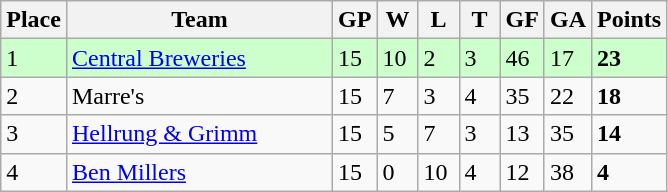<table class="wikitable">
<tr>
<th>Place</th>
<th width="170">Team</th>
<th width="20">GP</th>
<th width="20">W</th>
<th width="20">L</th>
<th width="20">T</th>
<th width="20">GF</th>
<th width="20">GA</th>
<th>Points</th>
</tr>
<tr bgcolor=#ccffcc>
<td>1</td>
<td><a href='#'>Central Breweries</a></td>
<td>15</td>
<td>10</td>
<td>2</td>
<td>3</td>
<td>46</td>
<td>17</td>
<td><strong>23</strong></td>
</tr>
<tr>
<td>2</td>
<td>Marre's</td>
<td>15</td>
<td>7</td>
<td>3</td>
<td>4</td>
<td>35</td>
<td>22</td>
<td><strong>18</strong></td>
</tr>
<tr>
<td>3</td>
<td><a href='#'>Hellrung & Grimm</a></td>
<td>15</td>
<td>5</td>
<td>7</td>
<td>3</td>
<td>13</td>
<td>35</td>
<td><strong>14</strong></td>
</tr>
<tr>
<td>4</td>
<td><a href='#'>Ben Millers</a></td>
<td>15</td>
<td>0</td>
<td>10</td>
<td>4</td>
<td>12</td>
<td>38</td>
<td><strong>4</strong></td>
</tr>
</table>
